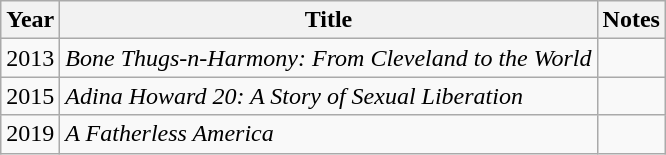<table class="wikitable sortable">
<tr>
<th>Year</th>
<th>Title</th>
<th>Notes</th>
</tr>
<tr>
<td>2013</td>
<td><em>Bone Thugs-n-Harmony: From Cleveland to the World</em></td>
<td></td>
</tr>
<tr>
<td>2015</td>
<td><em>Adina Howard 20: A Story of Sexual Liberation</em></td>
<td></td>
</tr>
<tr>
<td>2019</td>
<td><em>A Fatherless America</em></td>
<td></td>
</tr>
</table>
